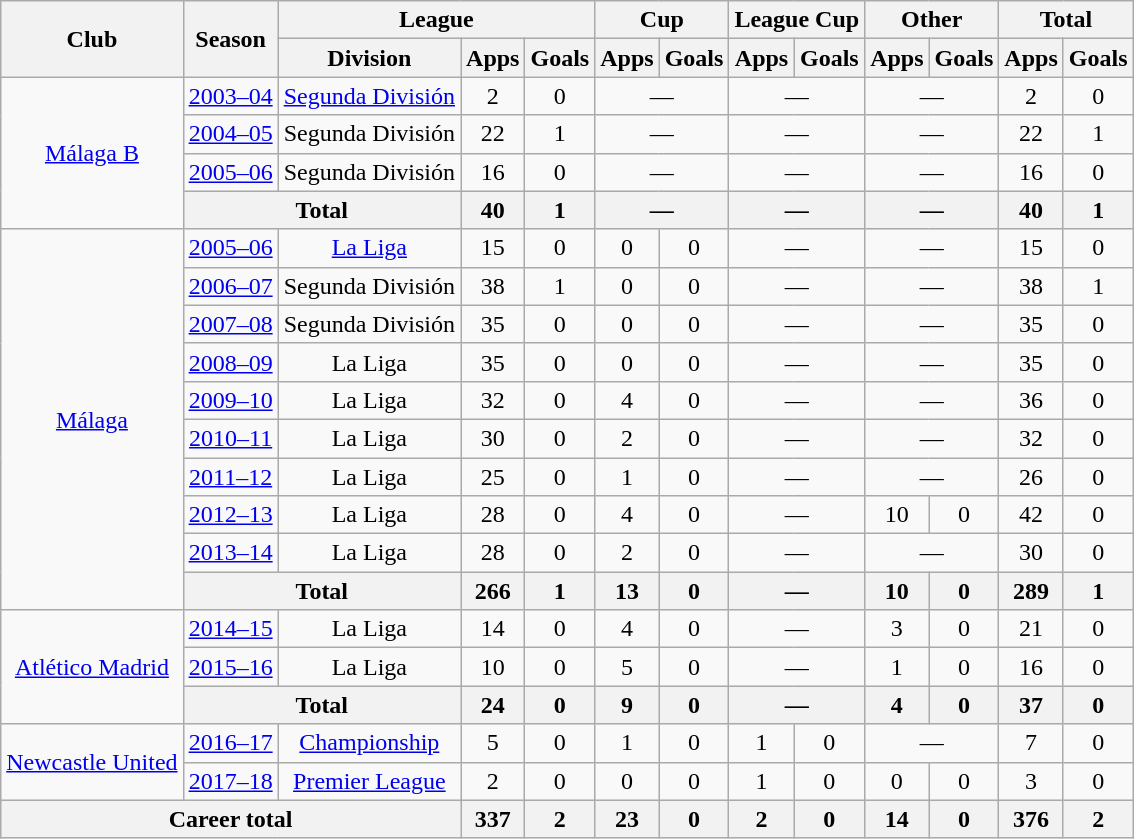<table class="wikitable" style="text-align: center;">
<tr>
<th rowspan=2>Club</th>
<th rowspan=2>Season</th>
<th colspan=3>League</th>
<th colspan=2>Cup</th>
<th colspan=2>League Cup</th>
<th colspan=2>Other</th>
<th colspan=2>Total</th>
</tr>
<tr>
<th>Division</th>
<th>Apps</th>
<th>Goals</th>
<th>Apps</th>
<th>Goals</th>
<th>Apps</th>
<th>Goals</th>
<th>Apps</th>
<th>Goals</th>
<th>Apps</th>
<th>Goals</th>
</tr>
<tr>
<td rowspan=4><a href='#'>Málaga B</a></td>
<td><a href='#'>2003–04</a></td>
<td><a href='#'>Segunda División</a></td>
<td>2</td>
<td>0</td>
<td colspan="2">—</td>
<td colspan="2">—</td>
<td colspan="2">—</td>
<td>2</td>
<td>0</td>
</tr>
<tr>
<td><a href='#'>2004–05</a></td>
<td>Segunda División</td>
<td>22</td>
<td>1</td>
<td colspan="2">—</td>
<td colspan="2">—</td>
<td colspan="2">—</td>
<td>22</td>
<td>1</td>
</tr>
<tr>
<td><a href='#'>2005–06</a></td>
<td>Segunda División</td>
<td>16</td>
<td>0</td>
<td colspan="2">—</td>
<td colspan="2">—</td>
<td colspan="2">—</td>
<td>16</td>
<td>0</td>
</tr>
<tr>
<th colspan=2>Total</th>
<th>40</th>
<th>1</th>
<th colspan="2">—</th>
<th colspan="2">—</th>
<th colspan="2">—</th>
<th>40</th>
<th>1</th>
</tr>
<tr>
<td rowspan=10><a href='#'>Málaga</a></td>
<td><a href='#'>2005–06</a></td>
<td><a href='#'>La Liga</a></td>
<td>15</td>
<td>0</td>
<td>0</td>
<td>0</td>
<td colspan="2">—</td>
<td colspan="2">—</td>
<td>15</td>
<td>0</td>
</tr>
<tr>
<td><a href='#'>2006–07</a></td>
<td>Segunda División</td>
<td>38</td>
<td>1</td>
<td>0</td>
<td>0</td>
<td colspan="2">—</td>
<td colspan="2">—</td>
<td>38</td>
<td>1</td>
</tr>
<tr>
<td><a href='#'>2007–08</a></td>
<td>Segunda División</td>
<td>35</td>
<td>0</td>
<td>0</td>
<td>0</td>
<td colspan="2">—</td>
<td colspan="2">—</td>
<td>35</td>
<td>0</td>
</tr>
<tr>
<td><a href='#'>2008–09</a></td>
<td>La Liga</td>
<td>35</td>
<td>0</td>
<td>0</td>
<td>0</td>
<td colspan="2">—</td>
<td colspan="2">—</td>
<td>35</td>
<td>0</td>
</tr>
<tr>
<td><a href='#'>2009–10</a></td>
<td>La Liga</td>
<td>32</td>
<td>0</td>
<td>4</td>
<td>0</td>
<td colspan="2">—</td>
<td colspan="2">—</td>
<td>36</td>
<td>0</td>
</tr>
<tr>
<td><a href='#'>2010–11</a></td>
<td>La Liga</td>
<td>30</td>
<td>0</td>
<td>2</td>
<td>0</td>
<td colspan="2">—</td>
<td colspan="2">—</td>
<td>32</td>
<td>0</td>
</tr>
<tr>
<td><a href='#'>2011–12</a></td>
<td>La Liga</td>
<td>25</td>
<td>0</td>
<td>1</td>
<td>0</td>
<td colspan="2">—</td>
<td colspan="2">—</td>
<td>26</td>
<td>0</td>
</tr>
<tr>
<td><a href='#'>2012–13</a></td>
<td>La Liga</td>
<td>28</td>
<td>0</td>
<td>4</td>
<td>0</td>
<td colspan="2">—</td>
<td>10</td>
<td>0</td>
<td>42</td>
<td>0</td>
</tr>
<tr>
<td><a href='#'>2013–14</a></td>
<td>La Liga</td>
<td>28</td>
<td>0</td>
<td>2</td>
<td>0</td>
<td colspan="2">—</td>
<td colspan="2">—</td>
<td>30</td>
<td>0</td>
</tr>
<tr>
<th colspan=2>Total</th>
<th>266</th>
<th>1</th>
<th>13</th>
<th>0</th>
<th colspan="2">—</th>
<th>10</th>
<th>0</th>
<th>289</th>
<th>1</th>
</tr>
<tr>
<td rowspan=3><a href='#'>Atlético Madrid</a></td>
<td><a href='#'>2014–15</a></td>
<td>La Liga</td>
<td>14</td>
<td>0</td>
<td>4</td>
<td>0</td>
<td colspan="2">—</td>
<td>3</td>
<td>0</td>
<td>21</td>
<td>0</td>
</tr>
<tr>
<td><a href='#'>2015–16</a></td>
<td>La Liga</td>
<td>10</td>
<td>0</td>
<td>5</td>
<td>0</td>
<td colspan="2">—</td>
<td>1</td>
<td>0</td>
<td>16</td>
<td>0</td>
</tr>
<tr>
<th colspan=2>Total</th>
<th>24</th>
<th>0</th>
<th>9</th>
<th>0</th>
<th colspan="2">—</th>
<th>4</th>
<th>0</th>
<th>37</th>
<th>0</th>
</tr>
<tr>
<td rowspan="2"><a href='#'>Newcastle United</a></td>
<td><a href='#'>2016–17</a></td>
<td><a href='#'>Championship</a></td>
<td>5</td>
<td>0</td>
<td>1</td>
<td>0</td>
<td>1</td>
<td>0</td>
<td colspan="2">—</td>
<td>7</td>
<td>0</td>
</tr>
<tr>
<td><a href='#'>2017–18</a></td>
<td><a href='#'>Premier League</a></td>
<td>2</td>
<td>0</td>
<td>0</td>
<td>0</td>
<td>1</td>
<td>0</td>
<td>0</td>
<td>0</td>
<td>3</td>
<td>0</td>
</tr>
<tr>
<th colspan="3">Career total</th>
<th>337</th>
<th>2</th>
<th>23</th>
<th>0</th>
<th>2</th>
<th>0</th>
<th>14</th>
<th>0</th>
<th>376</th>
<th>2</th>
</tr>
</table>
